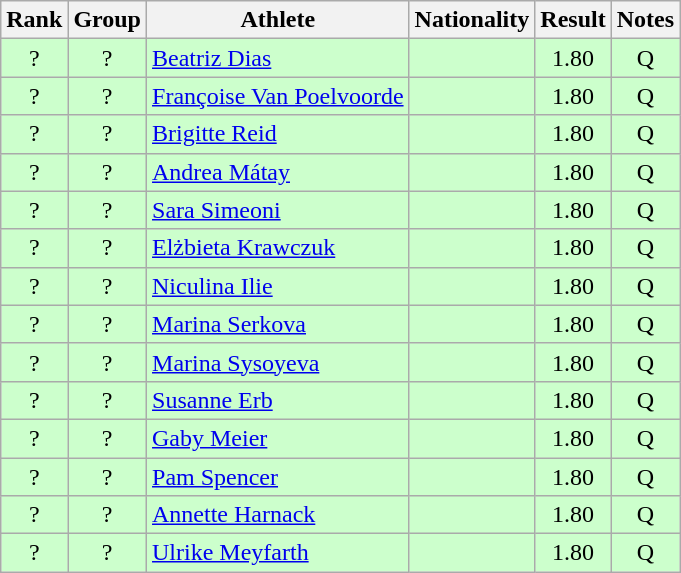<table class="wikitable sortable" style="text-align:center">
<tr>
<th>Rank</th>
<th>Group</th>
<th>Athlete</th>
<th>Nationality</th>
<th>Result</th>
<th>Notes</th>
</tr>
<tr bgcolor=ccffcc>
<td>?</td>
<td>?</td>
<td align=left><a href='#'>Beatriz Dias</a></td>
<td align=left></td>
<td>1.80</td>
<td>Q</td>
</tr>
<tr bgcolor=ccffcc>
<td>?</td>
<td>?</td>
<td align=left><a href='#'>Françoise Van Poelvoorde</a></td>
<td align=left></td>
<td>1.80</td>
<td>Q</td>
</tr>
<tr bgcolor=ccffcc>
<td>?</td>
<td>?</td>
<td align=left><a href='#'>Brigitte Reid</a></td>
<td align=left></td>
<td>1.80</td>
<td>Q</td>
</tr>
<tr bgcolor=ccffcc>
<td>?</td>
<td>?</td>
<td align=left><a href='#'>Andrea Mátay</a></td>
<td align=left></td>
<td>1.80</td>
<td>Q</td>
</tr>
<tr bgcolor=ccffcc>
<td>?</td>
<td>?</td>
<td align=left><a href='#'>Sara Simeoni</a></td>
<td align=left></td>
<td>1.80</td>
<td>Q</td>
</tr>
<tr bgcolor=ccffcc>
<td>?</td>
<td>?</td>
<td align=left><a href='#'>Elżbieta Krawczuk</a></td>
<td align=left></td>
<td>1.80</td>
<td>Q</td>
</tr>
<tr bgcolor=ccffcc>
<td>?</td>
<td>?</td>
<td align=left><a href='#'>Niculina Ilie</a></td>
<td align=left></td>
<td>1.80</td>
<td>Q</td>
</tr>
<tr bgcolor=ccffcc>
<td>?</td>
<td>?</td>
<td align=left><a href='#'>Marina Serkova</a></td>
<td align=left></td>
<td>1.80</td>
<td>Q</td>
</tr>
<tr bgcolor=ccffcc>
<td>?</td>
<td>?</td>
<td align=left><a href='#'>Marina Sysoyeva</a></td>
<td align=left></td>
<td>1.80</td>
<td>Q</td>
</tr>
<tr bgcolor=ccffcc>
<td>?</td>
<td>?</td>
<td align=left><a href='#'>Susanne Erb</a></td>
<td align=left></td>
<td>1.80</td>
<td>Q</td>
</tr>
<tr bgcolor=ccffcc>
<td>?</td>
<td>?</td>
<td align=left><a href='#'>Gaby Meier</a></td>
<td align=left></td>
<td>1.80</td>
<td>Q</td>
</tr>
<tr bgcolor=ccffcc>
<td>?</td>
<td>?</td>
<td align=left><a href='#'>Pam Spencer</a></td>
<td align=left></td>
<td>1.80</td>
<td>Q</td>
</tr>
<tr bgcolor=ccffcc>
<td>?</td>
<td>?</td>
<td align=left><a href='#'>Annette Harnack</a></td>
<td align=left></td>
<td>1.80</td>
<td>Q</td>
</tr>
<tr bgcolor=ccffcc>
<td>?</td>
<td>?</td>
<td align=left><a href='#'>Ulrike Meyfarth</a></td>
<td align=left></td>
<td>1.80</td>
<td>Q</td>
</tr>
</table>
